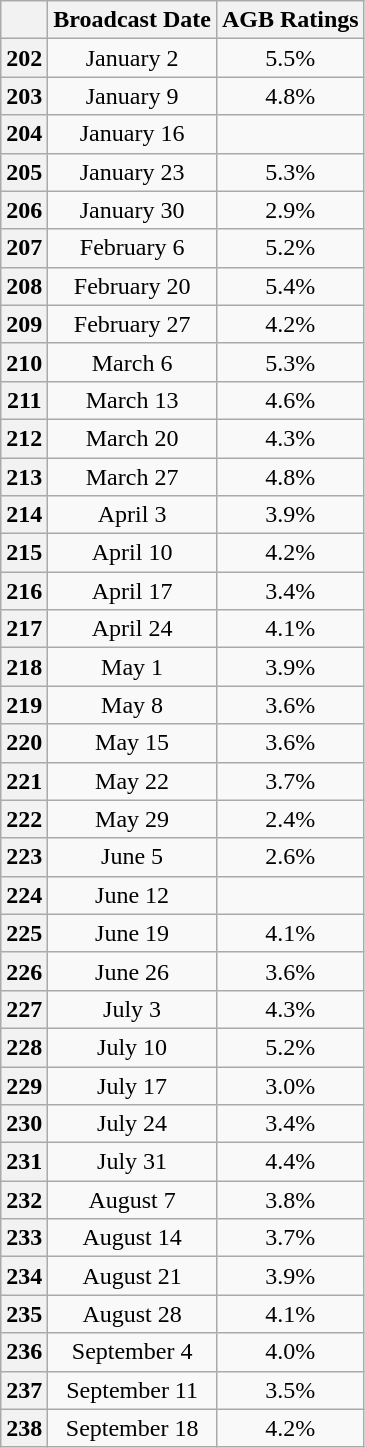<table class="wikitable sortable" style="text-align:center;">
<tr>
<th></th>
<th>Broadcast Date</th>
<th>AGB Ratings</th>
</tr>
<tr>
<th>202</th>
<td>January 2</td>
<td>5.5%</td>
</tr>
<tr>
<th>203</th>
<td>January 9</td>
<td>4.8%</td>
</tr>
<tr>
<th>204</th>
<td>January 16</td>
<td></td>
</tr>
<tr>
<th>205</th>
<td>January 23</td>
<td>5.3%</td>
</tr>
<tr>
<th>206</th>
<td>January 30</td>
<td>2.9%</td>
</tr>
<tr>
<th>207</th>
<td>February 6</td>
<td>5.2%</td>
</tr>
<tr>
<th>208</th>
<td>February 20</td>
<td>5.4%</td>
</tr>
<tr>
<th>209</th>
<td>February 27</td>
<td>4.2%</td>
</tr>
<tr>
<th>210</th>
<td>March 6</td>
<td>5.3%</td>
</tr>
<tr>
<th>211</th>
<td>March 13</td>
<td>4.6%</td>
</tr>
<tr>
<th>212</th>
<td>March 20</td>
<td>4.3%</td>
</tr>
<tr>
<th>213</th>
<td>March 27</td>
<td>4.8%</td>
</tr>
<tr>
<th>214</th>
<td>April 3</td>
<td>3.9%</td>
</tr>
<tr>
<th>215</th>
<td>April 10</td>
<td>4.2%</td>
</tr>
<tr>
<th>216</th>
<td>April 17</td>
<td>3.4%</td>
</tr>
<tr>
<th>217</th>
<td>April 24</td>
<td>4.1%</td>
</tr>
<tr>
<th>218</th>
<td>May 1</td>
<td>3.9%</td>
</tr>
<tr>
<th>219</th>
<td>May 8</td>
<td>3.6%</td>
</tr>
<tr>
<th>220</th>
<td>May 15</td>
<td>3.6%</td>
</tr>
<tr>
<th>221</th>
<td>May 22</td>
<td>3.7%</td>
</tr>
<tr>
<th>222</th>
<td>May 29</td>
<td>2.4%</td>
</tr>
<tr>
<th>223</th>
<td>June 5</td>
<td>2.6%</td>
</tr>
<tr>
<th>224</th>
<td>June 12</td>
<td></td>
</tr>
<tr>
<th>225</th>
<td>June 19</td>
<td>4.1%</td>
</tr>
<tr>
<th>226</th>
<td>June 26</td>
<td>3.6%</td>
</tr>
<tr>
<th>227</th>
<td>July 3</td>
<td>4.3%</td>
</tr>
<tr>
<th>228</th>
<td>July 10</td>
<td>5.2%</td>
</tr>
<tr>
<th>229</th>
<td>July 17</td>
<td>3.0%</td>
</tr>
<tr>
<th>230</th>
<td>July 24</td>
<td>3.4%</td>
</tr>
<tr>
<th>231</th>
<td>July 31</td>
<td>4.4%</td>
</tr>
<tr>
<th>232</th>
<td>August 7</td>
<td>3.8%</td>
</tr>
<tr>
<th>233</th>
<td>August 14</td>
<td>3.7%</td>
</tr>
<tr>
<th>234</th>
<td>August 21</td>
<td>3.9%</td>
</tr>
<tr>
<th>235</th>
<td>August 28</td>
<td>4.1%</td>
</tr>
<tr>
<th>236</th>
<td>September 4</td>
<td>4.0%</td>
</tr>
<tr>
<th>237</th>
<td>September 11</td>
<td>3.5%</td>
</tr>
<tr>
<th>238</th>
<td>September 18</td>
<td>4.2%</td>
</tr>
</table>
